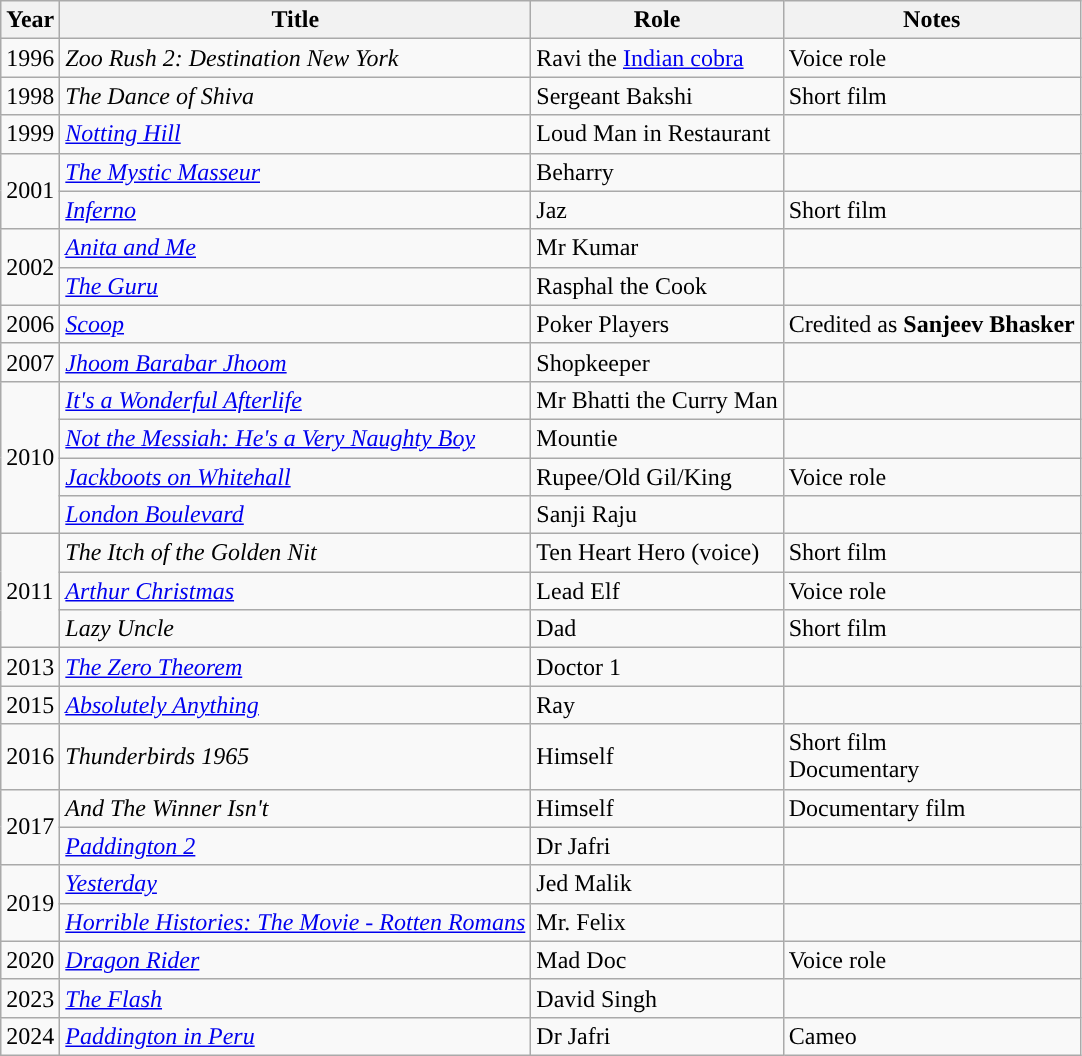<table class="wikitable sortable">
<tr>
<th>Year</th>
<th>Title</th>
<th>Role</th>
<th>Notes</th>
</tr>
<tr>
<td>1996</td>
<td><em>Zoo Rush 2: Destination New York</em></td>
<td>Ravi the <a href='#'>Indian cobra</a></td>
<td>Voice role</td>
</tr>
<tr>
<td>1998</td>
<td><em>The Dance of Shiva</em></td>
<td>Sergeant Bakshi</td>
<td>Short film</td>
</tr>
<tr>
<td>1999</td>
<td><em><a href='#'>Notting Hill</a></em></td>
<td>Loud Man in Restaurant</td>
<td></td>
</tr>
<tr>
<td rowspan="2">2001</td>
<td><em><a href='#'>The Mystic Masseur</a></em></td>
<td>Beharry</td>
<td></td>
</tr>
<tr>
<td><em><a href='#'>Inferno</a></em></td>
<td>Jaz</td>
<td>Short film</td>
</tr>
<tr>
<td rowspan="2">2002</td>
<td><em><a href='#'>Anita and Me</a></em></td>
<td>Mr Kumar</td>
<td></td>
</tr>
<tr>
<td><em><a href='#'>The Guru</a></em></td>
<td>Rasphal the Cook</td>
<td></td>
</tr>
<tr>
<td>2006</td>
<td><em><a href='#'>Scoop</a></em></td>
<td>Poker Players</td>
<td>Credited as <strong>Sanjeev Bhasker</strong></td>
</tr>
<tr>
<td>2007</td>
<td><em><a href='#'>Jhoom Barabar Jhoom</a></em></td>
<td>Shopkeeper</td>
<td></td>
</tr>
<tr>
<td rowspan="4">2010</td>
<td><em><a href='#'>It's a Wonderful Afterlife</a></em></td>
<td>Mr Bhatti the Curry Man</td>
<td></td>
</tr>
<tr>
<td><em><a href='#'>Not the Messiah: He's a Very Naughty Boy</a></em></td>
<td>Mountie</td>
<td></td>
</tr>
<tr>
<td><em><a href='#'>Jackboots on Whitehall</a></em></td>
<td>Rupee/Old Gil/King</td>
<td>Voice role</td>
</tr>
<tr>
<td><em><a href='#'>London Boulevard</a></em></td>
<td>Sanji Raju</td>
<td></td>
</tr>
<tr>
<td rowspan="3'">2011</td>
<td><em>The Itch of the Golden Nit</em></td>
<td>Ten Heart Hero (voice)</td>
<td>Short film</td>
</tr>
<tr>
<td><em><a href='#'>Arthur Christmas</a></em></td>
<td>Lead Elf</td>
<td>Voice role</td>
</tr>
<tr>
<td><em>Lazy Uncle</em></td>
<td>Dad</td>
<td>Short film</td>
</tr>
<tr>
<td>2013</td>
<td><em><a href='#'>The Zero Theorem</a></em></td>
<td>Doctor 1</td>
<td></td>
</tr>
<tr>
<td>2015</td>
<td><em><a href='#'>Absolutely Anything</a></em></td>
<td>Ray</td>
<td></td>
</tr>
<tr>
<td>2016</td>
<td><em>Thunderbirds 1965</em></td>
<td>Himself</td>
<td>Short film<br>Documentary</td>
</tr>
<tr>
<td rowspan="2">2017</td>
<td><em>And The Winner Isn't</em></td>
<td>Himself</td>
<td>Documentary film</td>
</tr>
<tr>
<td><em><a href='#'>Paddington 2</a></em></td>
<td>Dr Jafri</td>
<td></td>
</tr>
<tr>
<td rowspan="2">2019</td>
<td><em><a href='#'>Yesterday</a></em></td>
<td>Jed Malik</td>
<td></td>
</tr>
<tr>
<td><em><a href='#'>Horrible Histories: The Movie - Rotten Romans</a></em></td>
<td>Mr. Felix</td>
<td></td>
</tr>
<tr>
<td>2020</td>
<td><em><a href='#'>Dragon Rider</a></em></td>
<td>Mad Doc</td>
<td>Voice role</td>
</tr>
<tr>
<td>2023</td>
<td><em><a href='#'>The Flash</a></em></td>
<td>David Singh</td>
<td></td>
</tr>
<tr>
<td>2024</td>
<td><em><a href='#'>Paddington in Peru</a></em></td>
<td>Dr Jafri</td>
<td>Cameo</td>
</tr>
</table>
